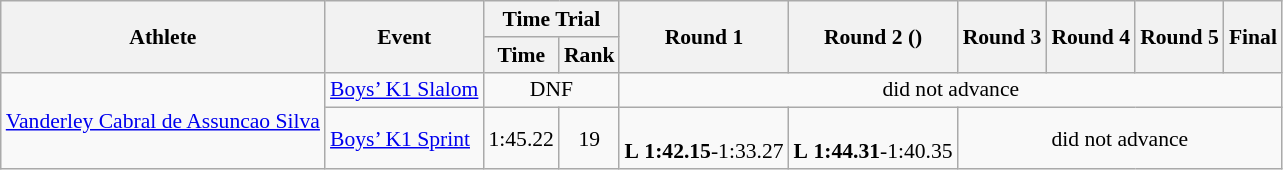<table class="wikitable" border="1" style="font-size:90%">
<tr>
<th rowspan=2>Athlete</th>
<th rowspan=2>Event</th>
<th colspan=2>Time Trial</th>
<th rowspan=2>Round 1</th>
<th rowspan=2>Round 2 ()</th>
<th rowspan=2>Round 3</th>
<th rowspan=2>Round 4</th>
<th rowspan=2>Round 5</th>
<th rowspan=2>Final</th>
</tr>
<tr>
<th>Time</th>
<th>Rank</th>
</tr>
<tr>
<td rowspan=2><a href='#'>Vanderley Cabral de Assuncao Silva</a></td>
<td><a href='#'>Boys’ K1 Slalom</a></td>
<td align=center colspan=2>DNF</td>
<td align=center colspan=6>did not advance</td>
</tr>
<tr>
<td><a href='#'>Boys’ K1 Sprint</a></td>
<td align=center>1:45.22</td>
<td align=center>19</td>
<td align=center><br><strong>L</strong> <strong>1:42.15</strong>-1:33.27</td>
<td align=center><br><strong>L</strong> <strong>1:44.31</strong>-1:40.35</td>
<td align=center colspan=4>did not advance</td>
</tr>
</table>
